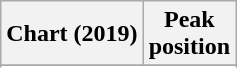<table class="wikitable sortable">
<tr>
<th>Chart (2019)</th>
<th>Peak<br>position</th>
</tr>
<tr>
</tr>
<tr>
</tr>
<tr>
</tr>
</table>
